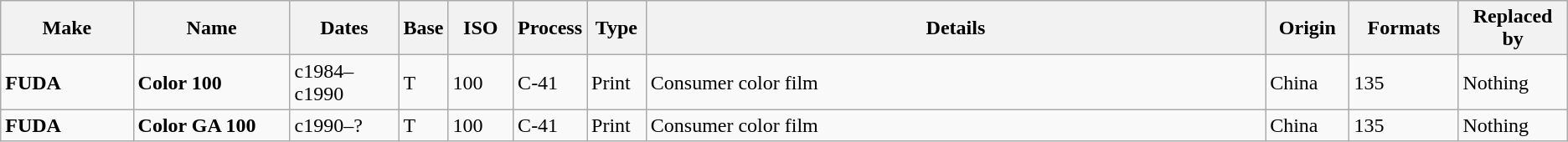<table class="wikitable">
<tr>
<th scope="col" style="width: 100px;">Make</th>
<th scope="col" style="width: 120px;">Name</th>
<th scope="col" style="width: 80px;">Dates</th>
<th scope="col" style="width: 30px;">Base</th>
<th scope="col" style="width: 45px;">ISO</th>
<th scope="col" style="width: 40px;">Process</th>
<th scope="col" style="width: 40px;">Type</th>
<th scope="col" style="width: 500px;">Details</th>
<th scope="col" style="width: 60px;">Origin</th>
<th scope="col" style="width: 80px;">Formats</th>
<th scope="col" style="width: 80px;">Replaced by</th>
</tr>
<tr>
<td><strong>FUDA</strong></td>
<td><strong>Color 100</strong></td>
<td>c1984–c1990</td>
<td>T</td>
<td>100</td>
<td>C-41</td>
<td>Print</td>
<td>Consumer color film</td>
<td>China</td>
<td>135</td>
<td>Nothing</td>
</tr>
<tr>
<td><strong>FUDA</strong></td>
<td><strong>Color GA 100</strong></td>
<td>c1990–?</td>
<td>T</td>
<td>100</td>
<td>C-41</td>
<td>Print</td>
<td>Consumer color film</td>
<td>China</td>
<td>135</td>
<td>Nothing</td>
</tr>
</table>
